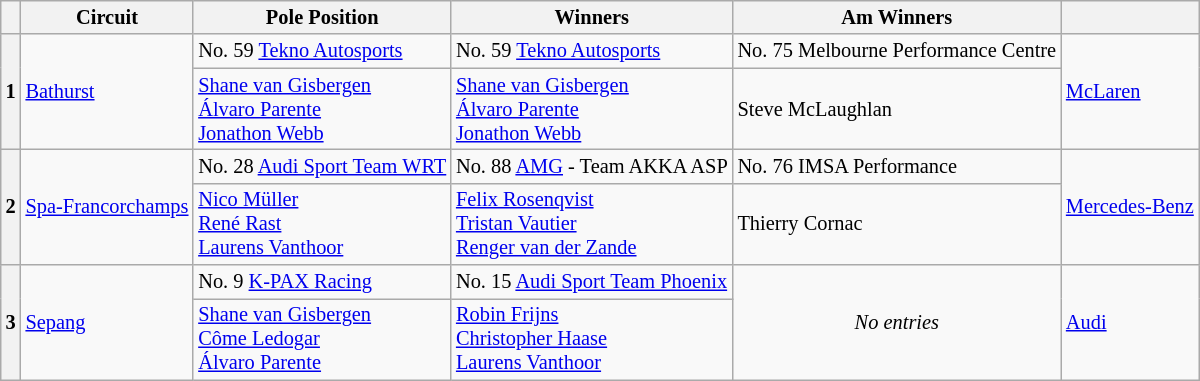<table class="wikitable" style="font-size: 85%;">
<tr>
<th></th>
<th>Circuit</th>
<th>Pole Position</th>
<th> Winners</th>
<th>Am Winners</th>
<th></th>
</tr>
<tr>
<th rowspan=2>1</th>
<td rowspan=2> <a href='#'>Bathurst</a></td>
<td> No. 59 <a href='#'>Tekno Autosports</a></td>
<td> No. 59 <a href='#'>Tekno Autosports</a></td>
<td> No. 75 Melbourne Performance Centre</td>
<td rowspan=2><a href='#'>McLaren</a></td>
</tr>
<tr>
<td> <a href='#'>Shane van Gisbergen</a><br> <a href='#'>Álvaro Parente</a><br> <a href='#'>Jonathon Webb</a></td>
<td> <a href='#'>Shane van Gisbergen</a><br> <a href='#'>Álvaro Parente</a><br> <a href='#'>Jonathon Webb</a></td>
<td> Steve McLaughlan</td>
</tr>
<tr>
<th rowspan=2>2</th>
<td rowspan=2> <a href='#'>Spa-Francorchamps</a></td>
<td> No. 28 <a href='#'>Audi Sport Team WRT</a></td>
<td> No. 88 <a href='#'>AMG</a> - Team AKKA ASP</td>
<td> No. 76 IMSA Performance</td>
<td rowspan=2><a href='#'>Mercedes-Benz</a></td>
</tr>
<tr>
<td> <a href='#'>Nico Müller</a><br> <a href='#'>René Rast</a><br> <a href='#'>Laurens Vanthoor</a></td>
<td> <a href='#'>Felix Rosenqvist</a><br> <a href='#'>Tristan Vautier</a><br> <a href='#'>Renger van der Zande</a></td>
<td> Thierry Cornac</td>
</tr>
<tr>
<th rowspan=2>3</th>
<td rowspan=2> <a href='#'>Sepang</a></td>
<td> No. 9 <a href='#'>K-PAX Racing</a></td>
<td> No. 15 <a href='#'>Audi Sport Team Phoenix</a></td>
<td rowspan=2 align=center><em>No entries</em></td>
<td rowspan=2><a href='#'>Audi</a></td>
</tr>
<tr>
<td> <a href='#'>Shane van Gisbergen</a><br> <a href='#'>Côme Ledogar</a><br> <a href='#'>Álvaro Parente</a></td>
<td> <a href='#'>Robin Frijns</a><br> <a href='#'>Christopher Haase</a><br> <a href='#'>Laurens Vanthoor</a></td>
</tr>
</table>
